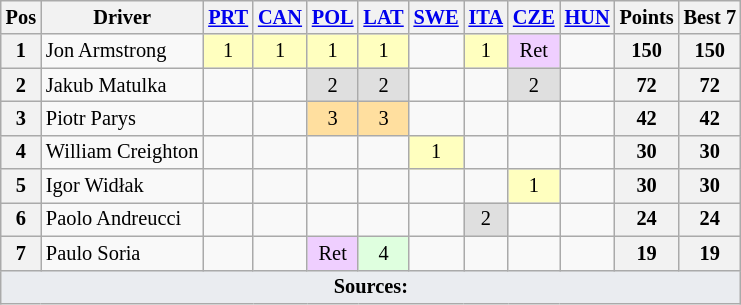<table class="wikitable" style="font-size: 85%; text-align: center">
<tr valign="top">
<th valign="middle">Pos</th>
<th valign="middle">Driver</th>
<th><a href='#'>PRT</a><br></th>
<th><a href='#'>CAN</a><br></th>
<th><a href='#'>POL</a><br></th>
<th><a href='#'>LAT</a><br></th>
<th><a href='#'>SWE</a><br></th>
<th><a href='#'>ITA</a><br></th>
<th><a href='#'>CZE</a><br></th>
<th><a href='#'>HUN</a><br></th>
<th valign="middle">Points</th>
<th valign="middle">Best 7</th>
</tr>
<tr>
<th>1</th>
<td align=left> Jon Armstrong</td>
<td style="background:#FFFFBF;">1</td>
<td style="background:#FFFFBF;">1</td>
<td style="background:#FFFFBF;">1</td>
<td style="background:#FFFFBF;">1</td>
<td></td>
<td style="background:#FFFFBF;">1</td>
<td style="background:#EFCFFF;">Ret</td>
<td></td>
<th>150</th>
<th>150</th>
</tr>
<tr>
<th>2</th>
<td align=left> Jakub Matulka</td>
<td></td>
<td></td>
<td style="background:#DFDFDF;">2</td>
<td style="background:#DFDFDF;">2</td>
<td></td>
<td></td>
<td style="background:#DFDFDF;">2</td>
<td></td>
<th>72</th>
<th>72</th>
</tr>
<tr>
<th>3</th>
<td align=left> Piotr Parys</td>
<td></td>
<td></td>
<td style="background:#FFDF9F;">3</td>
<td style="background:#FFDF9F;">3</td>
<td></td>
<td></td>
<td></td>
<td></td>
<th>42</th>
<th>42</th>
</tr>
<tr>
<th>4</th>
<td align=left> William Creighton</td>
<td></td>
<td></td>
<td></td>
<td></td>
<td style="background:#FFFFBF;">1</td>
<td></td>
<td></td>
<td></td>
<th>30</th>
<th>30</th>
</tr>
<tr>
<th>5</th>
<td align=left> Igor Widłak</td>
<td></td>
<td></td>
<td></td>
<td></td>
<td></td>
<td></td>
<td style="background:#FFFFBF;">1</td>
<td></td>
<th>30</th>
<th>30</th>
</tr>
<tr>
<th>6</th>
<td align=left> Paolo Andreucci</td>
<td></td>
<td></td>
<td></td>
<td></td>
<td></td>
<td style="background:#DFDFDF;">2</td>
<td></td>
<td></td>
<th>24</th>
<th>24</th>
</tr>
<tr>
<th>7</th>
<td align="left"> Paulo Soria</td>
<td></td>
<td></td>
<td style="background:#EFCFFF;">Ret</td>
<td style="background:#DFFFDF;">4</td>
<td></td>
<td></td>
<td></td>
<td></td>
<th>19</th>
<th>19</th>
</tr>
<tr>
<td colspan="12" style="background-color:#EAECF0;text-align:center"><strong>Sources:</strong></td>
</tr>
</table>
